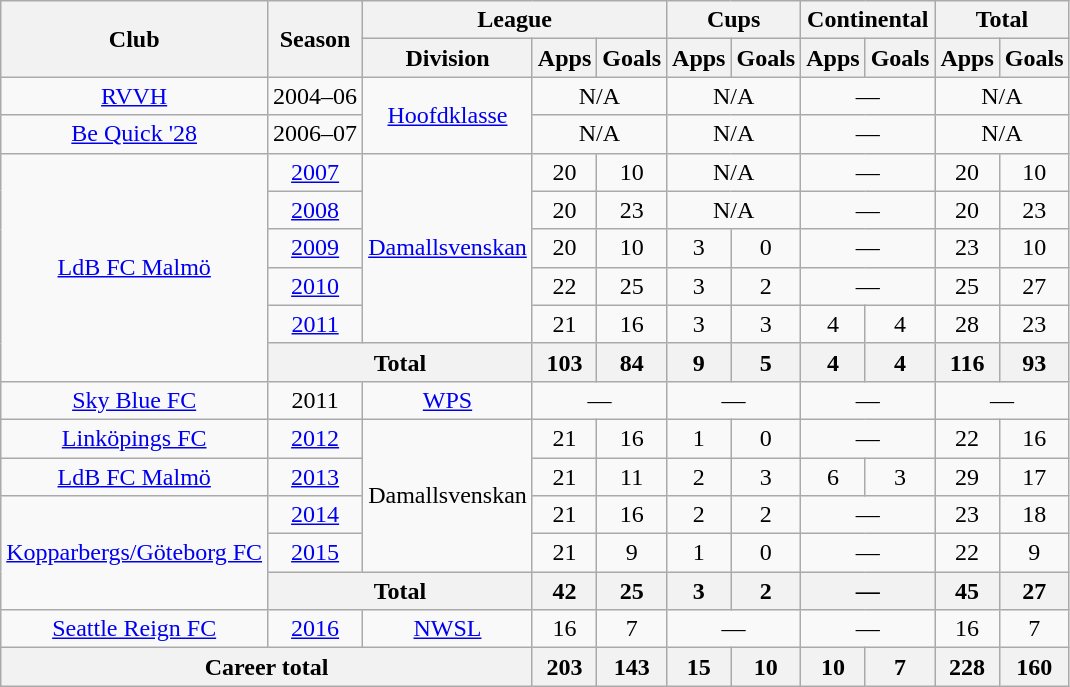<table class="wikitable plainrowheaders" style="text-align:center">
<tr>
<th scope="col" rowspan="2">Club</th>
<th scope="col" rowspan="2">Season</th>
<th scope="col" colspan="3">League</th>
<th scope="col" colspan="2">Cups</th>
<th scope="col" colspan="2">Continental</th>
<th scope="col" colspan="2">Total</th>
</tr>
<tr>
<th scope="col">Division</th>
<th scope="col">Apps</th>
<th scope="col">Goals</th>
<th scope="col">Apps</th>
<th scope="col">Goals</th>
<th scope="col">Apps</th>
<th scope="col">Goals</th>
<th scope="col">Apps</th>
<th scope="col">Goals</th>
</tr>
<tr>
<td><a href='#'>RVVH</a></td>
<td>2004–06</td>
<td rowspan="2"><a href='#'>Hoofdklasse</a></td>
<td colspan="2">N/A</td>
<td colspan="2">N/A</td>
<td colspan="2">—</td>
<td colspan="2">N/A</td>
</tr>
<tr>
<td><a href='#'>Be Quick '28</a></td>
<td>2006–07</td>
<td colspan="2">N/A</td>
<td colspan="2">N/A</td>
<td colspan="2">—</td>
<td colspan="2">N/A</td>
</tr>
<tr>
<td rowspan="6"><a href='#'>LdB FC Malmö</a></td>
<td><a href='#'>2007</a></td>
<td rowspan="5"><a href='#'>Damallsvenskan</a></td>
<td>20</td>
<td>10</td>
<td colspan="2">N/A</td>
<td colspan="2">—</td>
<td>20</td>
<td>10</td>
</tr>
<tr>
<td><a href='#'>2008</a></td>
<td>20</td>
<td>23</td>
<td colspan="2">N/A</td>
<td colspan="2">—</td>
<td>20</td>
<td>23</td>
</tr>
<tr>
<td><a href='#'>2009</a></td>
<td>20</td>
<td>10</td>
<td>3</td>
<td>0</td>
<td colspan="2">—</td>
<td>23</td>
<td>10</td>
</tr>
<tr>
<td><a href='#'>2010</a></td>
<td>22</td>
<td>25</td>
<td>3</td>
<td>2</td>
<td colspan="2">—</td>
<td>25</td>
<td>27</td>
</tr>
<tr>
<td><a href='#'>2011</a></td>
<td>21</td>
<td>16</td>
<td>3</td>
<td>3</td>
<td>4</td>
<td>4</td>
<td>28</td>
<td>23</td>
</tr>
<tr>
<th colspan="2">Total</th>
<th>103</th>
<th>84</th>
<th>9</th>
<th>5</th>
<th>4</th>
<th>4</th>
<th>116</th>
<th>93</th>
</tr>
<tr>
<td><a href='#'>Sky Blue FC</a></td>
<td>2011</td>
<td><a href='#'>WPS</a></td>
<td colspan="2">—</td>
<td colspan="2">—</td>
<td colspan="2">—</td>
<td colspan="2">—</td>
</tr>
<tr>
<td><a href='#'>Linköpings FC</a></td>
<td><a href='#'>2012</a></td>
<td rowspan="4">Damallsvenskan</td>
<td>21</td>
<td>16</td>
<td>1</td>
<td>0</td>
<td colspan="2">—</td>
<td>22</td>
<td>16</td>
</tr>
<tr>
<td><a href='#'>LdB FC Malmö</a></td>
<td><a href='#'>2013</a></td>
<td>21</td>
<td>11</td>
<td>2</td>
<td>3</td>
<td>6</td>
<td>3</td>
<td>29</td>
<td>17</td>
</tr>
<tr>
<td rowspan="3"><a href='#'>Kopparbergs/Göteborg FC</a></td>
<td><a href='#'>2014</a></td>
<td>21</td>
<td>16</td>
<td>2</td>
<td>2</td>
<td colspan="2">—</td>
<td>23</td>
<td>18</td>
</tr>
<tr>
<td><a href='#'>2015</a></td>
<td>21</td>
<td>9</td>
<td>1</td>
<td>0</td>
<td colspan="2">—</td>
<td>22</td>
<td>9</td>
</tr>
<tr>
<th colspan="2">Total</th>
<th>42</th>
<th>25</th>
<th>3</th>
<th>2</th>
<th colspan="2">—</th>
<th>45</th>
<th>27</th>
</tr>
<tr>
<td><a href='#'>Seattle Reign FC</a></td>
<td><a href='#'>2016</a></td>
<td><a href='#'>NWSL</a></td>
<td>16</td>
<td>7</td>
<td colspan="2">—</td>
<td colspan="2">—</td>
<td>16</td>
<td>7</td>
</tr>
<tr>
<th colspan="3">Career total</th>
<th>203</th>
<th>143</th>
<th>15</th>
<th>10</th>
<th>10</th>
<th>7</th>
<th>228</th>
<th>160</th>
</tr>
</table>
